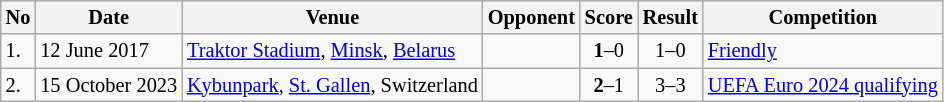<table class="wikitable" style="font-size:85%;">
<tr>
<th>No</th>
<th>Date</th>
<th>Venue</th>
<th>Opponent</th>
<th>Score</th>
<th>Result</th>
<th>Competition</th>
</tr>
<tr>
<td>1.</td>
<td>12 June 2017</td>
<td><a href='#'>Traktor Stadium</a>, <a href='#'>Minsk</a>, <a href='#'>Belarus</a></td>
<td></td>
<td align=center><strong>1</strong>–0</td>
<td align=center>1–0</td>
<td><a href='#'>Friendly</a></td>
</tr>
<tr>
<td>2.</td>
<td>15 October 2023</td>
<td><a href='#'>Kybunpark</a>, <a href='#'>St. Gallen</a>, Switzerland</td>
<td></td>
<td align=center><strong>2</strong>–1</td>
<td align=center>3–3</td>
<td><a href='#'>UEFA Euro 2024 qualifying</a></td>
</tr>
</table>
